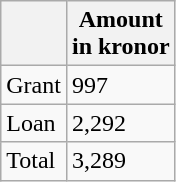<table class="wikitable">
<tr>
<th></th>
<th>Amount<br>in kronor</th>
</tr>
<tr>
<td>Grant</td>
<td>997</td>
</tr>
<tr>
<td>Loan</td>
<td>2,292</td>
</tr>
<tr>
<td>Total</td>
<td>3,289</td>
</tr>
</table>
